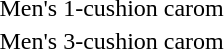<table>
<tr>
<td rowspan=2>Men's 1-cushion carom</td>
<td rowspan=2></td>
<td rowspan=2></td>
<td></td>
</tr>
<tr>
<td></td>
</tr>
<tr>
<td rowspan=2>Men's 3-cushion carom</td>
<td rowspan=2></td>
<td rowspan=2></td>
<td></td>
</tr>
<tr>
<td></td>
</tr>
</table>
